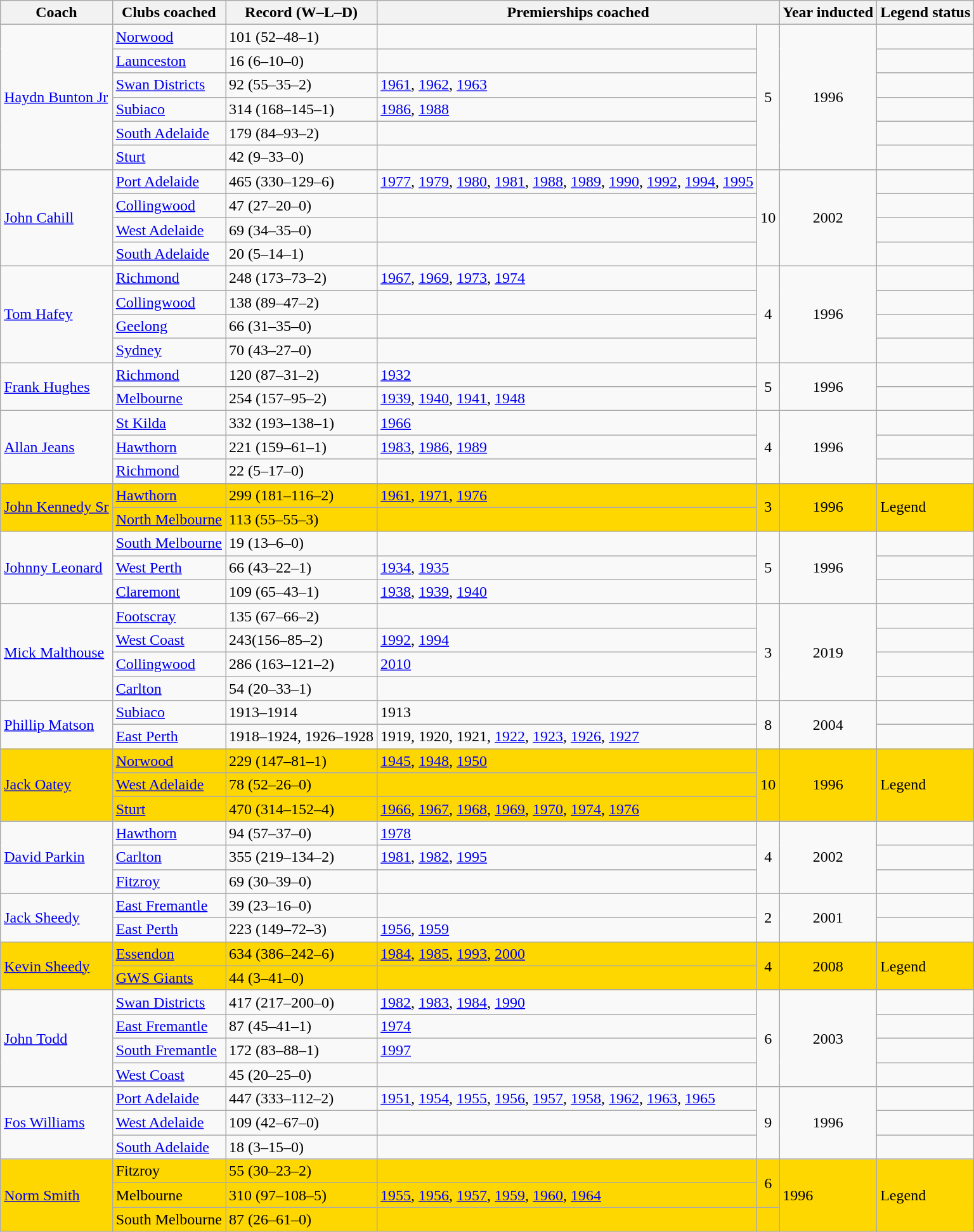<table class="wikitable sortable">
<tr>
<th>Coach</th>
<th>Clubs coached</th>
<th>Record (W–L–D)</th>
<th colspan="2">Premierships coached</th>
<th>Year inducted</th>
<th>Legend status</th>
</tr>
<tr>
<td rowspan="6"><a href='#'>Haydn Bunton Jr</a></td>
<td><a href='#'>Norwood</a></td>
<td>101 (52–48–1)</td>
<td></td>
<td rowspan="6" align="center">5</td>
<td rowspan="6" align="center">1996</td>
<td></td>
</tr>
<tr>
<td><a href='#'>Launceston</a></td>
<td>16 (6–10–0)</td>
<td></td>
<td></td>
</tr>
<tr>
<td><a href='#'>Swan Districts</a></td>
<td>92 (55–35–2)</td>
<td><a href='#'>1961</a>, <a href='#'>1962</a>, <a href='#'>1963</a></td>
<td></td>
</tr>
<tr>
<td><a href='#'>Subiaco</a></td>
<td>314 (168–145–1)</td>
<td><a href='#'>1986</a>, <a href='#'>1988</a></td>
<td></td>
</tr>
<tr>
<td><a href='#'>South Adelaide</a></td>
<td>179 (84–93–2)</td>
<td></td>
<td></td>
</tr>
<tr>
<td><a href='#'>Sturt</a></td>
<td>42 (9–33–0)</td>
<td></td>
<td></td>
</tr>
<tr>
<td rowspan="4"><a href='#'>John Cahill</a></td>
<td><a href='#'>Port Adelaide</a></td>
<td>465 (330–129–6)</td>
<td><a href='#'>1977</a>, <a href='#'>1979</a>, <a href='#'>1980</a>, <a href='#'>1981</a>, <a href='#'>1988</a>, <a href='#'>1989</a>, <a href='#'>1990</a>, <a href='#'>1992</a>, <a href='#'>1994</a>, <a href='#'>1995</a></td>
<td rowspan="4" align="center">10</td>
<td rowspan="4" align="center">2002</td>
<td></td>
</tr>
<tr>
<td><a href='#'>Collingwood</a></td>
<td>47 (27–20–0)</td>
<td></td>
<td></td>
</tr>
<tr>
<td><a href='#'>West Adelaide</a></td>
<td>69 (34–35–0)</td>
<td></td>
<td></td>
</tr>
<tr>
<td><a href='#'>South Adelaide</a></td>
<td>20 (5–14–1)</td>
<td></td>
<td></td>
</tr>
<tr>
<td rowspan="4"><a href='#'>Tom Hafey</a></td>
<td><a href='#'>Richmond</a></td>
<td>248 (173–73–2)</td>
<td><a href='#'>1967</a>, <a href='#'>1969</a>, <a href='#'>1973</a>, <a href='#'>1974</a></td>
<td rowspan="4" align="center">4</td>
<td rowspan="4" align="center">1996</td>
<td></td>
</tr>
<tr>
<td><a href='#'>Collingwood</a></td>
<td>138 (89–47–2)</td>
<td></td>
<td></td>
</tr>
<tr>
<td><a href='#'>Geelong</a></td>
<td>66 (31–35–0)</td>
<td></td>
<td></td>
</tr>
<tr>
<td><a href='#'>Sydney</a></td>
<td>70 (43–27–0)</td>
<td></td>
<td></td>
</tr>
<tr>
<td rowspan="2"><a href='#'>Frank Hughes</a></td>
<td><a href='#'>Richmond</a></td>
<td>120 (87–31–2)</td>
<td><a href='#'>1932</a></td>
<td rowspan="2" align="center">5</td>
<td rowspan="2" align="center">1996</td>
<td></td>
</tr>
<tr>
<td><a href='#'>Melbourne</a></td>
<td>254 (157–95–2)</td>
<td><a href='#'>1939</a>, <a href='#'>1940</a>, <a href='#'>1941</a>, <a href='#'>1948</a></td>
<td></td>
</tr>
<tr>
<td rowspan="3"><a href='#'>Allan Jeans</a></td>
<td><a href='#'>St Kilda</a></td>
<td>332 (193–138–1)</td>
<td><a href='#'>1966</a></td>
<td rowspan="3" align="center">4</td>
<td rowspan="3" align="center">1996</td>
<td></td>
</tr>
<tr>
<td><a href='#'>Hawthorn</a></td>
<td>221 (159–61–1)</td>
<td><a href='#'>1983</a>, <a href='#'>1986</a>, <a href='#'>1989</a></td>
<td></td>
</tr>
<tr>
<td><a href='#'>Richmond</a></td>
<td>22 (5–17–0)</td>
<td></td>
<td></td>
</tr>
<tr style="background:#FFD700;">
<td rowspan="2"><a href='#'>John Kennedy Sr</a></td>
<td><a href='#'>Hawthorn</a></td>
<td>299 (181–116–2)</td>
<td><a href='#'>1961</a>, <a href='#'>1971</a>, <a href='#'>1976</a></td>
<td rowspan="2" align="center">3</td>
<td rowspan="2" align="center">1996</td>
<td rowspan="2">Legend</td>
</tr>
<tr style="background:#FFD700;">
<td><a href='#'>North Melbourne</a></td>
<td>113 (55–55–3)</td>
<td></td>
</tr>
<tr>
<td rowspan="3"><a href='#'>Johnny Leonard</a></td>
<td><a href='#'>South Melbourne</a></td>
<td>19 (13–6–0)</td>
<td></td>
<td rowspan="3" align="center">5</td>
<td rowspan="3" align="center">1996</td>
<td></td>
</tr>
<tr>
<td><a href='#'>West Perth</a></td>
<td>66 (43–22–1)</td>
<td><a href='#'>1934</a>, <a href='#'>1935</a></td>
<td></td>
</tr>
<tr>
<td><a href='#'>Claremont</a></td>
<td>109 (65–43–1)</td>
<td><a href='#'>1938</a>, <a href='#'>1939</a>, <a href='#'>1940</a></td>
<td></td>
</tr>
<tr>
<td rowspan="4"><a href='#'>Mick Malthouse</a></td>
<td><a href='#'>Footscray</a></td>
<td>135 (67–66–2)</td>
<td></td>
<td rowspan="4" align="center">3</td>
<td rowspan="4" align="center">2019</td>
<td></td>
</tr>
<tr>
<td><a href='#'>West Coast</a></td>
<td>243(156–85–2)</td>
<td><a href='#'>1992</a>, <a href='#'>1994</a></td>
<td></td>
</tr>
<tr>
<td><a href='#'>Collingwood</a></td>
<td>286 (163–121–2)</td>
<td><a href='#'>2010</a></td>
<td></td>
</tr>
<tr>
<td><a href='#'>Carlton</a></td>
<td>54 (20–33–1)</td>
<td></td>
<td></td>
</tr>
<tr>
<td rowspan="2"><a href='#'>Phillip Matson</a></td>
<td><a href='#'>Subiaco</a></td>
<td>1913–1914</td>
<td>1913</td>
<td rowspan="2" align="center">8</td>
<td rowspan="2" align="center">2004</td>
<td></td>
</tr>
<tr>
<td><a href='#'>East Perth</a></td>
<td>1918–1924, 1926–1928</td>
<td>1919, 1920, 1921, <a href='#'>1922</a>, <a href='#'>1923</a>, <a href='#'>1926</a>, <a href='#'>1927</a></td>
<td></td>
</tr>
<tr style="background:#FFD700;">
<td rowspan="3"><a href='#'>Jack Oatey</a></td>
<td><a href='#'>Norwood</a></td>
<td>229 (147–81–1)</td>
<td><a href='#'>1945</a>, <a href='#'>1948</a>, <a href='#'>1950</a></td>
<td rowspan="3" align="center">10</td>
<td rowspan="3" align="center">1996</td>
<td rowspan="3">Legend</td>
</tr>
<tr style="background:#FFD700;">
<td><a href='#'>West Adelaide</a></td>
<td>78 (52–26–0)</td>
<td></td>
</tr>
<tr style="background:#FFD700;">
<td><a href='#'>Sturt</a></td>
<td>470 (314–152–4)</td>
<td><a href='#'>1966</a>, <a href='#'>1967</a>, <a href='#'>1968</a>, <a href='#'>1969</a>, <a href='#'>1970</a>, <a href='#'>1974</a>, <a href='#'>1976</a></td>
</tr>
<tr>
<td rowspan="3"><a href='#'>David Parkin</a></td>
<td><a href='#'>Hawthorn</a></td>
<td>94 (57–37–0)</td>
<td><a href='#'>1978</a></td>
<td rowspan="3" align="center">4</td>
<td rowspan="3" align="center">2002</td>
<td></td>
</tr>
<tr>
<td><a href='#'>Carlton</a></td>
<td>355 (219–134–2)</td>
<td><a href='#'>1981</a>, <a href='#'>1982</a>, <a href='#'>1995</a></td>
<td></td>
</tr>
<tr>
<td><a href='#'>Fitzroy</a></td>
<td>69 (30–39–0)</td>
<td></td>
<td></td>
</tr>
<tr>
<td rowspan="2"><a href='#'>Jack Sheedy</a></td>
<td><a href='#'>East Fremantle</a></td>
<td>39 (23–16–0)</td>
<td></td>
<td rowspan="2" align="center">2</td>
<td rowspan="2" align="center">2001</td>
<td></td>
</tr>
<tr>
<td><a href='#'>East Perth</a></td>
<td>223 (149–72–3)</td>
<td><a href='#'>1956</a>, <a href='#'>1959</a></td>
<td></td>
</tr>
<tr style="background:#FFD700;">
<td rowspan="2"><a href='#'>Kevin Sheedy</a></td>
<td><a href='#'>Essendon</a></td>
<td>634 (386–242–6)</td>
<td><a href='#'>1984</a>, <a href='#'>1985</a>, <a href='#'>1993</a>, <a href='#'>2000</a></td>
<td rowspan="2" align=center>4</td>
<td rowspan="2" align="center">2008</td>
<td rowspan="2">Legend</td>
</tr>
<tr style="background:#FFD700;">
<td><a href='#'>GWS Giants</a></td>
<td>44 (3–41–0)</td>
<td></td>
</tr>
<tr>
<td rowspan="4"><a href='#'>John Todd</a></td>
<td><a href='#'>Swan Districts</a></td>
<td>417 (217–200–0)</td>
<td><a href='#'>1982</a>, <a href='#'>1983</a>, <a href='#'>1984</a>, <a href='#'>1990</a></td>
<td rowspan="4" align="center">6</td>
<td rowspan="4" align="center">2003</td>
<td></td>
</tr>
<tr>
<td><a href='#'>East Fremantle</a></td>
<td>87 (45–41–1)</td>
<td><a href='#'>1974</a></td>
<td></td>
</tr>
<tr>
<td><a href='#'>South Fremantle</a></td>
<td>172 (83–88–1)</td>
<td><a href='#'>1997</a></td>
<td></td>
</tr>
<tr>
<td><a href='#'>West Coast</a></td>
<td>45 (20–25–0)</td>
<td></td>
<td></td>
</tr>
<tr>
<td rowspan="3"><a href='#'>Fos Williams</a></td>
<td><a href='#'>Port Adelaide</a></td>
<td>447 (333–112–2)</td>
<td><a href='#'>1951</a>, <a href='#'>1954</a>, <a href='#'>1955</a>, <a href='#'>1956</a>, <a href='#'>1957</a>, <a href='#'>1958</a>, <a href='#'>1962</a>, <a href='#'>1963</a>, <a href='#'>1965</a></td>
<td rowspan="3" align="center">9</td>
<td rowspan="3" align="center">1996</td>
<td></td>
</tr>
<tr>
<td><a href='#'>West Adelaide</a></td>
<td>109 (42–67–0)</td>
<td></td>
<td></td>
</tr>
<tr>
<td><a href='#'>South Adelaide</a></td>
<td>18 (3–15–0)</td>
<td></td>
<td></td>
</tr>
<tr style="background:#FFD700;">
<td rowspan="3"><a href='#'>Norm Smith</a></td>
<td>Fitzroy</td>
<td>55 (30–23–2)</td>
<td></td>
<td rowspan="2" align="center">6</td>
<td rowspan="3">1996</td>
<td rowspan="3">Legend</td>
</tr>
<tr style="background:#FFD700;">
<td>Melbourne</td>
<td>310 (97–108–5)</td>
<td><a href='#'>1955</a>, <a href='#'>1956</a>, <a href='#'>1957</a>, <a href='#'>1959</a>, <a href='#'>1960</a>, <a href='#'>1964</a></td>
</tr>
<tr style="background:#FFD700;">
<td>South Melbourne</td>
<td>87 (26–61–0)</td>
<td></td>
<td></td>
</tr>
</table>
